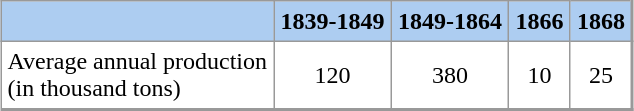<table align="center" rules="all" cellspacing="0" cellpadding="4" style="border: 1px solid #999; border-right: 2px solid #999; border-bottom:2px solid #999; background: #FFFFFF">
<tr style="background: #adcdf1">
<th scope=col></th>
<th scope=col>1839-1849</th>
<th scope=col>1849-1864</th>
<th scope=col>1866</th>
<th scope=col>1868</th>
</tr>
<tr>
<td>Average annual production<br>(in thousand tons)</td>
<td align="center">120</td>
<td align=center>380</td>
<td align=center>10</td>
<td align=center>25</td>
</tr>
</table>
